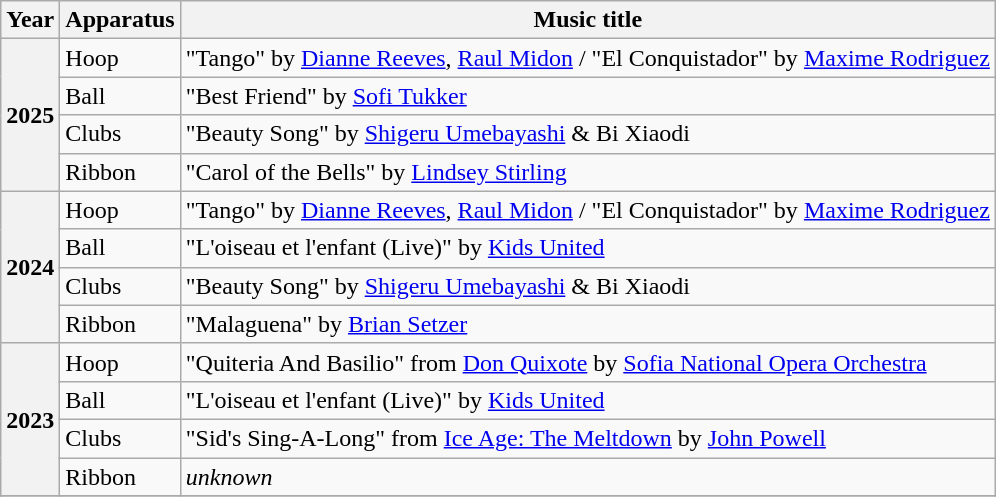<table class="wikitable plainrowheaders">
<tr>
<th scope=col>Year</th>
<th scope=col>Apparatus</th>
<th scope=col>Music title</th>
</tr>
<tr>
<th scope=row rowspan=4>2025</th>
<td>Hoop</td>
<td>"Tango" by <a href='#'>Dianne Reeves</a>, <a href='#'>Raul Midon</a> / "El Conquistador" by <a href='#'>Maxime Rodriguez</a></td>
</tr>
<tr>
<td>Ball</td>
<td>"Best Friend" by <a href='#'>Sofi Tukker</a></td>
</tr>
<tr>
<td>Clubs</td>
<td>"Beauty Song" by <a href='#'>Shigeru Umebayashi</a> & Bi Xiaodi</td>
</tr>
<tr>
<td>Ribbon</td>
<td>"Carol of the Bells" by <a href='#'>Lindsey Stirling</a></td>
</tr>
<tr>
<th scope=row rowspan=4>2024</th>
<td>Hoop</td>
<td>"Tango" by <a href='#'>Dianne Reeves</a>, <a href='#'>Raul Midon</a> / "El Conquistador" by <a href='#'>Maxime Rodriguez</a></td>
</tr>
<tr>
<td>Ball</td>
<td>"L'oiseau et l'enfant (Live)" by <a href='#'>Kids United</a></td>
</tr>
<tr>
<td>Clubs</td>
<td>"Beauty Song" by <a href='#'>Shigeru Umebayashi</a> & Bi Xiaodi</td>
</tr>
<tr>
<td>Ribbon</td>
<td>"Malaguena" by <a href='#'>Brian Setzer</a></td>
</tr>
<tr>
<th scope=row rowspan=4>2023</th>
<td>Hoop</td>
<td>"Quiteria And Basilio" from <a href='#'>Don Quixote</a> by <a href='#'>Sofia National Opera Orchestra</a></td>
</tr>
<tr>
<td>Ball</td>
<td>"L'oiseau et l'enfant (Live)" by <a href='#'>Kids United</a></td>
</tr>
<tr>
<td>Clubs</td>
<td>"Sid's Sing-A-Long" from <a href='#'>Ice Age: The Meltdown</a> by <a href='#'>John Powell</a></td>
</tr>
<tr>
<td>Ribbon</td>
<td><em>unknown</em></td>
</tr>
<tr>
</tr>
</table>
